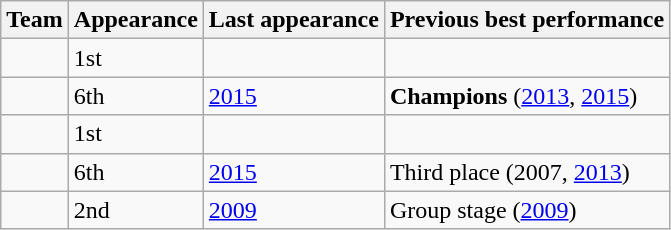<table class="wikitable sortable">
<tr>
<th>Team</th>
<th data-sort-type="number">Appearance</th>
<th data-sort-type="number">Last appearance</th>
<th>Previous best performance</th>
</tr>
<tr>
<td></td>
<td>1st</td>
<td></td>
<td></td>
</tr>
<tr>
<td></td>
<td>6th</td>
<td><a href='#'>2015</a></td>
<td><strong>Champions</strong> (<a href='#'>2013</a>, <a href='#'>2015</a>)</td>
</tr>
<tr>
<td></td>
<td>1st</td>
<td></td>
<td></td>
</tr>
<tr>
<td></td>
<td>6th</td>
<td><a href='#'>2015</a></td>
<td>Third place (2007, <a href='#'>2013</a>)</td>
</tr>
<tr>
<td></td>
<td>2nd</td>
<td><a href='#'>2009</a></td>
<td>Group stage (<a href='#'>2009</a>)</td>
</tr>
</table>
